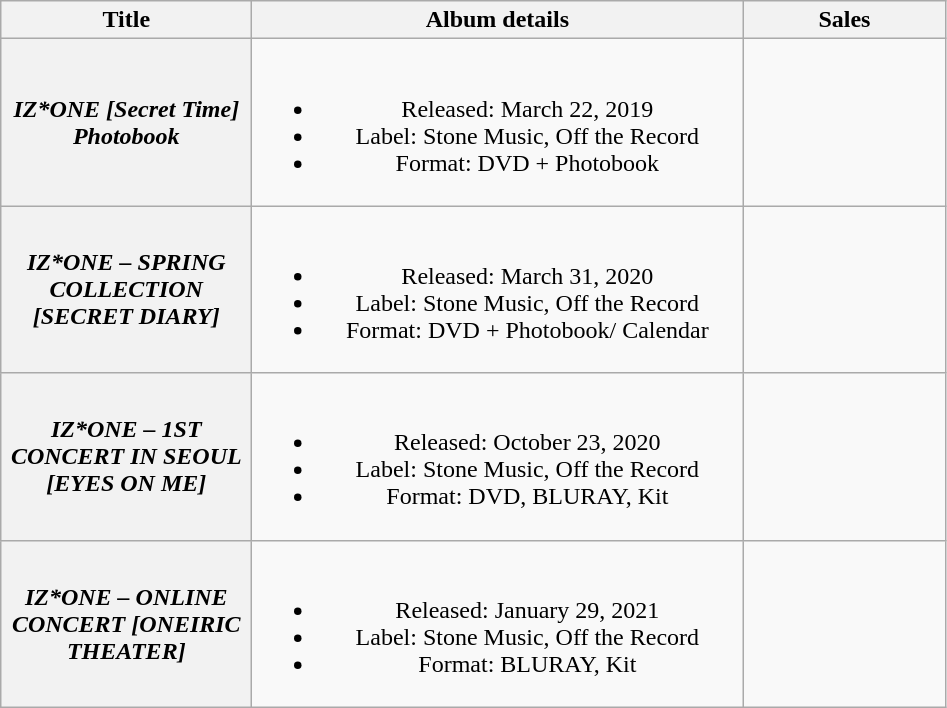<table class="wikitable plainrowheaders" style="text-align:center;">
<tr>
<th scope="col" style="width:10em;">Title</th>
<th scope="col" style="width:20em;">Album details</th>
<th scope="col" style="width:8em;">Sales</th>
</tr>
<tr>
<th scope="row"><em>IZ*ONE [Secret Time] Photobook</em></th>
<td><br><ul><li>Released: March 22, 2019</li><li>Label: Stone Music, Off the Record</li><li>Format: DVD + Photobook</li></ul></td>
<td></td>
</tr>
<tr>
<th scope="row"><em>IZ*ONE – SPRING COLLECTION [SECRET DIARY]</em></th>
<td><br><ul><li>Released: March 31, 2020</li><li>Label: Stone Music, Off the Record</li><li>Format: DVD + Photobook/ Calendar</li></ul></td>
<td></td>
</tr>
<tr>
<th scope="row"><em>IZ*ONE – 1ST CONCERT IN SEOUL [EYES ON ME] </em></th>
<td><br><ul><li>Released: October 23, 2020</li><li>Label: Stone Music, Off the Record</li><li>Format: DVD, BLURAY, Kit</li></ul></td>
<td></td>
</tr>
<tr>
<th scope="row"><em>IZ*ONE – ONLINE CONCERT [ONEIRIC THEATER] </em></th>
<td><br><ul><li>Released: January 29, 2021</li><li>Label: Stone Music, Off the Record</li><li>Format: BLURAY, Kit</li></ul></td>
<td></td>
</tr>
</table>
